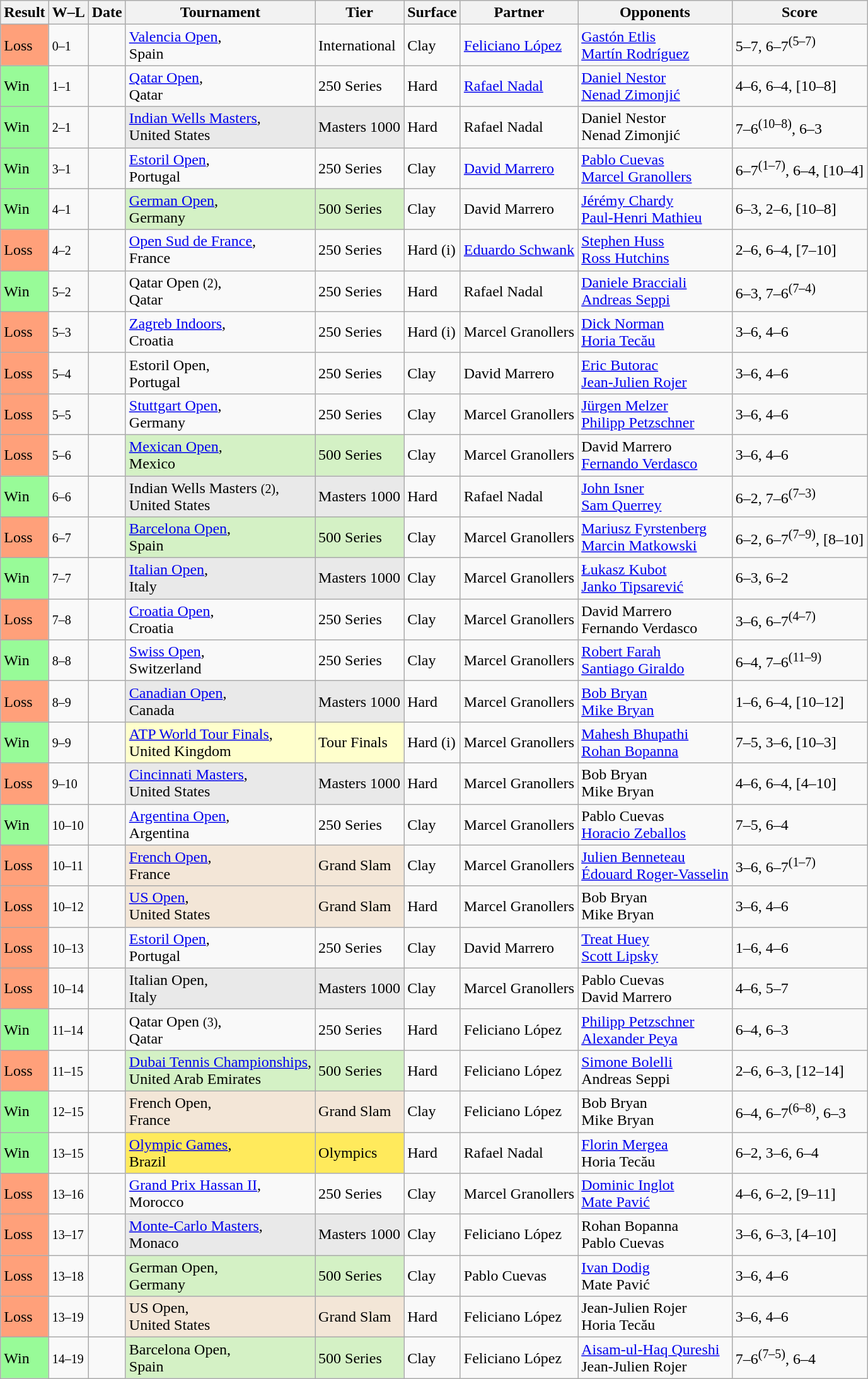<table class="sortable wikitable">
<tr>
<th>Result</th>
<th class="unsortable">W–L</th>
<th>Date</th>
<th>Tournament</th>
<th>Tier</th>
<th>Surface</th>
<th>Partner</th>
<th>Opponents</th>
<th class="unsortable">Score</th>
</tr>
<tr>
<td bgcolor=FFA07A>Loss</td>
<td><small>0–1</small></td>
<td><a href='#'></a></td>
<td><a href='#'>Valencia Open</a>,<br> Spain</td>
<td>International</td>
<td>Clay</td>
<td> <a href='#'>Feliciano López</a></td>
<td> <a href='#'>Gastón Etlis</a><br> <a href='#'>Martín Rodríguez</a></td>
<td>5–7, 6–7<sup>(5–7)</sup></td>
</tr>
<tr>
<td bgcolor=98FB98>Win</td>
<td><small>1–1</small></td>
<td><a href='#'></a></td>
<td><a href='#'>Qatar Open</a>,<br> Qatar</td>
<td>250 Series</td>
<td>Hard</td>
<td> <a href='#'>Rafael Nadal</a></td>
<td> <a href='#'>Daniel Nestor</a><br> <a href='#'>Nenad Zimonjić</a></td>
<td>4–6, 6–4, [10–8]</td>
</tr>
<tr>
<td bgcolor=98FB98>Win</td>
<td><small>2–1</small></td>
<td><a href='#'></a></td>
<td style="background:#E9E9E9;"><a href='#'>Indian Wells Masters</a>,<br> United States</td>
<td style="background:#E9E9E9;">Masters 1000</td>
<td>Hard</td>
<td> Rafael Nadal</td>
<td> Daniel Nestor<br> Nenad Zimonjić</td>
<td>7–6<sup>(10–8)</sup>, 6–3</td>
</tr>
<tr>
<td bgcolor=98FB98>Win</td>
<td><small>3–1</small></td>
<td><a href='#'></a></td>
<td><a href='#'>Estoril Open</a>,<br> Portugal</td>
<td>250 Series</td>
<td>Clay</td>
<td> <a href='#'>David Marrero</a></td>
<td> <a href='#'>Pablo Cuevas</a><br> <a href='#'>Marcel Granollers</a></td>
<td>6–7<sup>(1–7)</sup>, 6–4, [10–4]</td>
</tr>
<tr>
<td bgcolor=98FB98>Win</td>
<td><small>4–1</small></td>
<td><a href='#'></a></td>
<td style="background:#D4F1C5;"><a href='#'>German Open</a>,<br> Germany</td>
<td style="background:#D4F1C5;">500 Series</td>
<td>Clay</td>
<td> David Marrero</td>
<td> <a href='#'>Jérémy Chardy</a><br> <a href='#'>Paul-Henri Mathieu</a></td>
<td>6–3, 2–6, [10–8]</td>
</tr>
<tr>
<td bgcolor=FFA07A>Loss</td>
<td><small>4–2</small></td>
<td><a href='#'></a></td>
<td><a href='#'>Open Sud de France</a>,<br> France</td>
<td>250 Series</td>
<td>Hard (i)</td>
<td> <a href='#'>Eduardo Schwank</a></td>
<td> <a href='#'>Stephen Huss</a><br> <a href='#'>Ross Hutchins</a></td>
<td>2–6, 6–4, [7–10]</td>
</tr>
<tr>
<td bgcolor=98FB98>Win</td>
<td><small>5–2</small></td>
<td><a href='#'></a></td>
<td>Qatar Open <small>(2)</small>,<br> Qatar</td>
<td>250 Series</td>
<td>Hard</td>
<td> Rafael Nadal</td>
<td> <a href='#'>Daniele Bracciali</a><br> <a href='#'>Andreas Seppi</a></td>
<td>6–3, 7–6<sup>(7–4)</sup></td>
</tr>
<tr>
<td bgcolor=FFA07A>Loss</td>
<td><small>5–3</small></td>
<td><a href='#'></a></td>
<td><a href='#'>Zagreb Indoors</a>,<br> Croatia</td>
<td>250 Series</td>
<td>Hard (i)</td>
<td> Marcel Granollers</td>
<td> <a href='#'>Dick Norman</a><br> <a href='#'>Horia Tecău</a></td>
<td>3–6, 4–6</td>
</tr>
<tr>
<td bgcolor=FFA07A>Loss</td>
<td><small>5–4</small></td>
<td><a href='#'></a></td>
<td>Estoril Open,<br> Portugal</td>
<td>250 Series</td>
<td>Clay</td>
<td> David Marrero</td>
<td> <a href='#'>Eric Butorac</a><br> <a href='#'>Jean-Julien Rojer</a></td>
<td>3–6, 4–6</td>
</tr>
<tr>
<td bgcolor=FFA07A>Loss</td>
<td><small>5–5</small></td>
<td><a href='#'></a></td>
<td><a href='#'>Stuttgart Open</a>,<br> Germany</td>
<td>250 Series</td>
<td>Clay</td>
<td> Marcel Granollers</td>
<td> <a href='#'>Jürgen Melzer</a><br> <a href='#'>Philipp Petzschner</a></td>
<td>3–6, 4–6</td>
</tr>
<tr>
<td bgcolor=FFA07A>Loss</td>
<td><small>5–6</small></td>
<td><a href='#'></a></td>
<td style="background:#D4F1C5;"><a href='#'>Mexican Open</a>,<br> Mexico</td>
<td style="background:#D4F1C5;">500 Series</td>
<td>Clay</td>
<td> Marcel Granollers</td>
<td> David Marrero<br> <a href='#'>Fernando Verdasco</a></td>
<td>3–6, 4–6</td>
</tr>
<tr>
<td bgcolor=98FB98>Win</td>
<td><small>6–6</small></td>
<td><a href='#'></a></td>
<td style="background:#E9E9E9;">Indian Wells Masters <small>(2)</small>,<br> United States</td>
<td style="background:#E9E9E9;">Masters 1000</td>
<td>Hard</td>
<td> Rafael Nadal</td>
<td> <a href='#'>John Isner</a><br> <a href='#'>Sam Querrey</a></td>
<td>6–2, 7–6<sup>(7–3)</sup></td>
</tr>
<tr>
<td bgcolor=FFA07A>Loss</td>
<td><small>6–7</small></td>
<td><a href='#'></a></td>
<td style="background:#D4F1C5;"><a href='#'>Barcelona Open</a>,<br> Spain</td>
<td style="background:#D4F1C5;">500 Series</td>
<td>Clay</td>
<td> Marcel Granollers</td>
<td> <a href='#'>Mariusz Fyrstenberg</a><br> <a href='#'>Marcin Matkowski</a></td>
<td>6–2, 6–7<sup>(7–9)</sup>, [8–10]</td>
</tr>
<tr>
<td bgcolor=98FB98>Win</td>
<td><small>7–7</small></td>
<td><a href='#'></a></td>
<td style="background:#E9E9E9;"><a href='#'>Italian Open</a>,<br> Italy</td>
<td style="background:#E9E9E9;">Masters 1000</td>
<td>Clay</td>
<td> Marcel Granollers</td>
<td> <a href='#'>Łukasz Kubot</a><br> <a href='#'>Janko Tipsarević</a></td>
<td>6–3, 6–2</td>
</tr>
<tr>
<td bgcolor=FFA07A>Loss</td>
<td><small>7–8</small></td>
<td><a href='#'></a></td>
<td><a href='#'>Croatia Open</a>,<br> Croatia</td>
<td>250 Series</td>
<td>Clay</td>
<td> Marcel Granollers</td>
<td> David Marrero<br> Fernando Verdasco</td>
<td>3–6, 6–7<sup>(4–7)</sup></td>
</tr>
<tr>
<td bgcolor=98FB98>Win</td>
<td><small>8–8</small></td>
<td><a href='#'></a></td>
<td><a href='#'>Swiss Open</a>,<br> Switzerland</td>
<td>250 Series</td>
<td>Clay</td>
<td> Marcel Granollers</td>
<td> <a href='#'>Robert Farah</a><br> <a href='#'>Santiago Giraldo</a></td>
<td>6–4, 7–6<sup>(11–9)</sup></td>
</tr>
<tr>
<td bgcolor=FFA07A>Loss</td>
<td><small>8–9</small></td>
<td><a href='#'></a></td>
<td style="background:#E9E9E9;"><a href='#'>Canadian Open</a>,<br> Canada</td>
<td style="background:#E9E9E9;">Masters 1000</td>
<td>Hard</td>
<td> Marcel Granollers</td>
<td> <a href='#'>Bob Bryan</a><br> <a href='#'>Mike Bryan</a></td>
<td>1–6, 6–4, [10–12]</td>
</tr>
<tr>
<td bgcolor=98FB98>Win</td>
<td><small>9–9</small></td>
<td><a href='#'></a></td>
<td style="background:#ffffcc;"><a href='#'>ATP World Tour Finals</a>,<br> United Kingdom</td>
<td style="background:#ffffcc;">Tour Finals</td>
<td>Hard (i)</td>
<td> Marcel Granollers</td>
<td> <a href='#'>Mahesh Bhupathi</a><br> <a href='#'>Rohan Bopanna</a></td>
<td>7–5, 3–6, [10–3]</td>
</tr>
<tr>
<td bgcolor=FFA07A>Loss</td>
<td><small>9–10</small></td>
<td><a href='#'></a></td>
<td style="background:#E9E9E9;"><a href='#'>Cincinnati Masters</a>,<br> United States</td>
<td style="background:#E9E9E9;">Masters 1000</td>
<td>Hard</td>
<td> Marcel Granollers</td>
<td> Bob Bryan<br> Mike Bryan</td>
<td>4–6, 6–4, [4–10]</td>
</tr>
<tr>
<td bgcolor=98FB98>Win</td>
<td><small>10–10</small></td>
<td><a href='#'></a></td>
<td><a href='#'>Argentina Open</a>,<br> Argentina</td>
<td>250 Series</td>
<td>Clay</td>
<td> Marcel Granollers</td>
<td> Pablo Cuevas<br> <a href='#'>Horacio Zeballos</a></td>
<td>7–5, 6–4</td>
</tr>
<tr>
<td bgcolor=FFA07A>Loss</td>
<td><small>10–11</small></td>
<td><a href='#'></a></td>
<td style="background:#F3E6D7;"><a href='#'>French Open</a>,<br> France</td>
<td style="background:#F3E6D7;">Grand Slam</td>
<td>Clay</td>
<td> Marcel Granollers</td>
<td> <a href='#'>Julien Benneteau</a><br> <a href='#'>Édouard Roger-Vasselin</a></td>
<td>3–6, 6–7<sup>(1–7)</sup></td>
</tr>
<tr>
<td bgcolor=FFA07A>Loss</td>
<td><small>10–12</small></td>
<td><a href='#'></a></td>
<td style="background:#F3E6D7;"><a href='#'>US Open</a>,<br> United States</td>
<td style="background:#F3E6D7;">Grand Slam</td>
<td>Hard</td>
<td> Marcel Granollers</td>
<td> Bob Bryan<br> Mike Bryan</td>
<td>3–6, 4–6</td>
</tr>
<tr>
<td bgcolor=FFA07A>Loss</td>
<td><small>10–13</small></td>
<td><a href='#'></a></td>
<td><a href='#'>Estoril Open</a>,<br> Portugal</td>
<td>250 Series</td>
<td>Clay</td>
<td> David Marrero</td>
<td> <a href='#'>Treat Huey</a> <br>  <a href='#'>Scott Lipsky</a></td>
<td>1–6, 4–6</td>
</tr>
<tr>
<td bgcolor=FFA07A>Loss</td>
<td><small>10–14</small></td>
<td><a href='#'></a></td>
<td style="background:#E9E9E9;">Italian Open,<br> Italy</td>
<td style="background:#E9E9E9;">Masters 1000</td>
<td>Clay</td>
<td> Marcel Granollers</td>
<td> Pablo Cuevas<br> David Marrero</td>
<td>4–6, 5–7</td>
</tr>
<tr>
<td bgcolor=98FB98>Win</td>
<td><small>11–14</small></td>
<td><a href='#'></a></td>
<td>Qatar Open <small>(3)</small>,<br> Qatar</td>
<td>250 Series</td>
<td>Hard</td>
<td> Feliciano López</td>
<td> <a href='#'>Philipp Petzschner</a><br> <a href='#'>Alexander Peya</a></td>
<td>6–4, 6–3</td>
</tr>
<tr>
<td bgcolor=FFA07A>Loss</td>
<td><small>11–15</small></td>
<td><a href='#'></a></td>
<td style="background:#D4F1C5;"><a href='#'>Dubai Tennis Championships</a>,<br> United Arab Emirates</td>
<td style="background:#D4F1C5;">500 Series</td>
<td>Hard</td>
<td> Feliciano López</td>
<td> <a href='#'>Simone Bolelli</a><br> Andreas Seppi</td>
<td>2–6, 6–3, [12–14]</td>
</tr>
<tr>
<td bgcolor=98FB98>Win</td>
<td><small>12–15</small></td>
<td><a href='#'></a></td>
<td style="background:#F3E6D7;">French Open,<br> France</td>
<td style="background:#F3E6D7;">Grand Slam</td>
<td>Clay</td>
<td> Feliciano López</td>
<td> Bob Bryan<br> Mike Bryan</td>
<td>6–4, 6–7<sup>(6–8)</sup>, 6–3</td>
</tr>
<tr>
<td bgcolor=98FB98>Win</td>
<td><small>13–15</small></td>
<td><a href='#'></a></td>
<td style="background:#FFEA5C;"><a href='#'>Olympic Games</a>,<br> Brazil</td>
<td style="background:#FFEA5C;">Olympics</td>
<td>Hard</td>
<td> Rafael Nadal</td>
<td> <a href='#'>Florin Mergea</a><br> Horia Tecău</td>
<td>6–2, 3–6, 6–4</td>
</tr>
<tr>
<td bgcolor=FFA07A>Loss</td>
<td><small>13–16</small></td>
<td><a href='#'></a></td>
<td><a href='#'>Grand Prix Hassan II</a>,<br> Morocco</td>
<td>250 Series</td>
<td>Clay</td>
<td> Marcel Granollers</td>
<td> <a href='#'>Dominic Inglot</a><br> <a href='#'>Mate Pavić</a></td>
<td>4–6, 6–2, [9–11]</td>
</tr>
<tr>
<td bgcolor=FFA07A>Loss</td>
<td><small>13–17</small></td>
<td><a href='#'></a></td>
<td style="background:#E9E9E9;"><a href='#'>Monte-Carlo Masters</a>,<br> Monaco</td>
<td style="background:#E9E9E9;">Masters 1000</td>
<td>Clay</td>
<td> Feliciano López</td>
<td> Rohan Bopanna<br> Pablo Cuevas</td>
<td>3–6, 6–3, [4–10]</td>
</tr>
<tr>
<td bgcolor=FFA07A>Loss</td>
<td><small>13–18</small></td>
<td><a href='#'></a></td>
<td style="background:#D4F1C5;">German Open,<br> Germany</td>
<td style="background:#D4F1C5;">500 Series</td>
<td>Clay</td>
<td> Pablo Cuevas</td>
<td> <a href='#'>Ivan Dodig</a><br> Mate Pavić</td>
<td>3–6, 4–6</td>
</tr>
<tr>
<td bgcolor=FFA07A>Loss</td>
<td><small>13–19</small></td>
<td><a href='#'></a></td>
<td style="background:#F3E6D7;">US Open,<br> United States</td>
<td style="background:#F3E6D7;">Grand Slam</td>
<td>Hard</td>
<td> Feliciano López</td>
<td> Jean-Julien Rojer<br> Horia Tecău</td>
<td>3–6, 4–6</td>
</tr>
<tr>
<td bgcolor=98FB98>Win</td>
<td><small>14–19</small></td>
<td><a href='#'></a></td>
<td style="background:#D4F1C5;">Barcelona Open,<br> Spain</td>
<td style="background:#D4F1C5;">500 Series</td>
<td>Clay</td>
<td> Feliciano López</td>
<td> <a href='#'>Aisam-ul-Haq Qureshi</a><br> Jean-Julien Rojer</td>
<td>7–6<sup>(7–5)</sup>, 6–4</td>
</tr>
</table>
